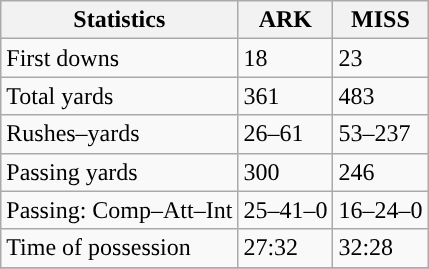<table class="wikitable" style="float: left;">
<tr>
<th>Statistics</th>
<th>ARK</th>
<th>MISS</th>
</tr>
<tr>
<td>First downs</td>
<td>18</td>
<td>23</td>
</tr>
<tr>
<td>Total yards</td>
<td>361</td>
<td>483</td>
</tr>
<tr>
<td>Rushes–yards</td>
<td>26–61</td>
<td>53–237</td>
</tr>
<tr>
<td>Passing yards</td>
<td>300</td>
<td>246</td>
</tr>
<tr>
<td>Passing: Comp–Att–Int</td>
<td>25–41–0</td>
<td>16–24–0</td>
</tr>
<tr>
<td>Time of possession</td>
<td>27:32</td>
<td>32:28</td>
</tr>
<tr>
</tr>
</table>
